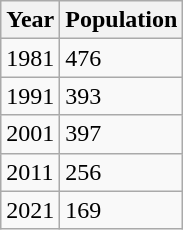<table class="wikitable">
<tr>
<th>Year</th>
<th>Population</th>
</tr>
<tr>
<td>1981</td>
<td>476</td>
</tr>
<tr>
<td>1991</td>
<td>393</td>
</tr>
<tr>
<td>2001</td>
<td>397</td>
</tr>
<tr>
<td>2011</td>
<td>256</td>
</tr>
<tr>
<td>2021</td>
<td>169</td>
</tr>
</table>
